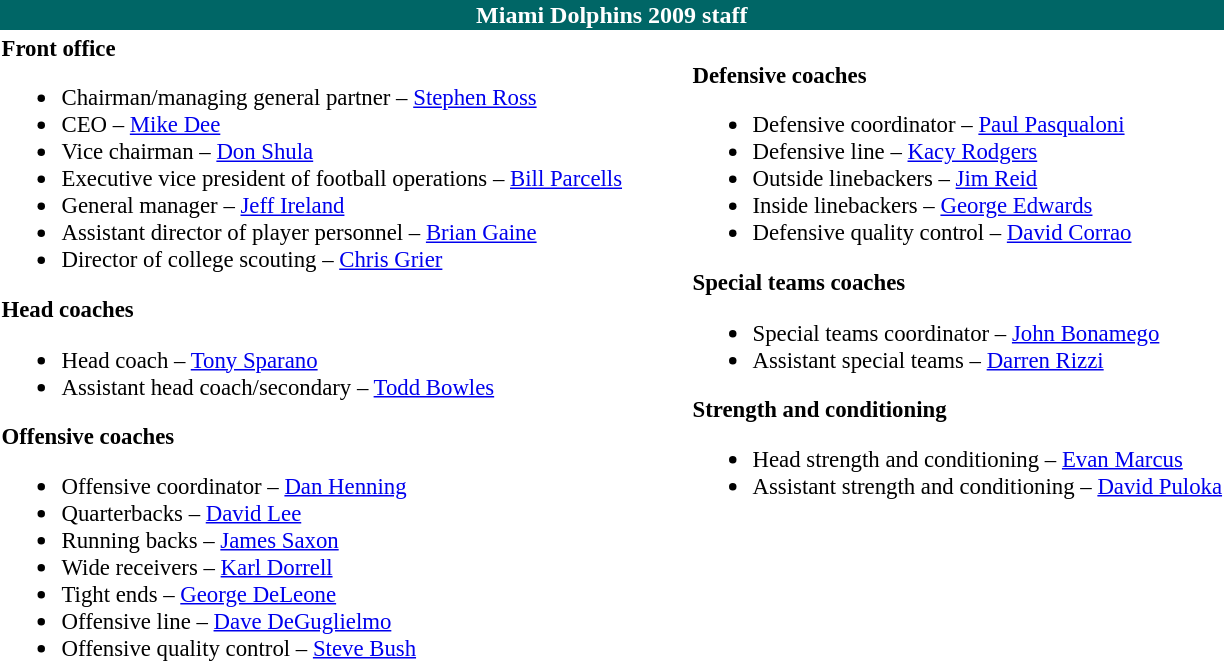<table class="toccolours" style="text-align: left;">
<tr>
<th colspan="7" style="background:#066; color:white; text-align:center;">Miami Dolphins 2009 staff</th>
</tr>
<tr>
<td style="font-size:95%; vertical-align:top;"><strong>Front office</strong><br><ul><li>Chairman/managing general partner – <a href='#'>Stephen Ross</a></li><li>CEO – <a href='#'>Mike Dee</a></li><li>Vice chairman – <a href='#'>Don Shula</a></li><li>Executive vice president of football operations – <a href='#'>Bill Parcells</a></li><li>General manager – <a href='#'>Jeff Ireland</a></li><li>Assistant director of player personnel – <a href='#'>Brian Gaine</a></li><li>Director of college scouting – <a href='#'>Chris Grier</a></li></ul><strong>Head coaches</strong><ul><li>Head coach – <a href='#'>Tony Sparano</a></li><li>Assistant head coach/secondary – <a href='#'>Todd Bowles</a></li></ul><strong>Offensive coaches</strong><ul><li>Offensive coordinator – <a href='#'>Dan Henning</a></li><li>Quarterbacks – <a href='#'>David Lee</a></li><li>Running backs – <a href='#'>James Saxon</a></li><li>Wide receivers – <a href='#'>Karl Dorrell</a></li><li>Tight ends – <a href='#'>George DeLeone</a></li><li>Offensive line – <a href='#'>Dave DeGuglielmo</a></li><li>Offensive quality control – <a href='#'>Steve Bush</a></li></ul></td>
<td width="35"> </td>
<td valign="top"></td>
<td style="font-size:95%; vertical-align:top;"><br><strong>Defensive coaches</strong><ul><li>Defensive coordinator – <a href='#'>Paul Pasqualoni</a></li><li>Defensive line – <a href='#'>Kacy Rodgers</a></li><li>Outside linebackers – <a href='#'>Jim Reid</a></li><li>Inside linebackers – <a href='#'>George Edwards</a></li><li>Defensive quality control – <a href='#'>David Corrao</a></li></ul><strong>Special teams coaches</strong><ul><li>Special teams coordinator – <a href='#'>John Bonamego</a></li><li>Assistant special teams – <a href='#'>Darren Rizzi</a></li></ul><strong>Strength and conditioning</strong><ul><li>Head strength and conditioning – <a href='#'>Evan Marcus</a></li><li>Assistant strength and conditioning – <a href='#'>David Puloka</a></li></ul></td>
</tr>
</table>
